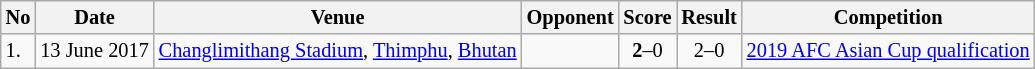<table class="wikitable" style="font-size:85%;">
<tr>
<th>No</th>
<th>Date</th>
<th>Venue</th>
<th>Opponent</th>
<th>Score</th>
<th>Result</th>
<th>Competition</th>
</tr>
<tr>
<td>1.</td>
<td>13 June 2017</td>
<td><a href='#'>Changlimithang Stadium</a>, <a href='#'>Thimphu</a>, <a href='#'>Bhutan</a></td>
<td></td>
<td align=center><strong>2</strong>–0</td>
<td align=center>2–0</td>
<td><a href='#'>2019 AFC Asian Cup qualification</a></td>
</tr>
</table>
